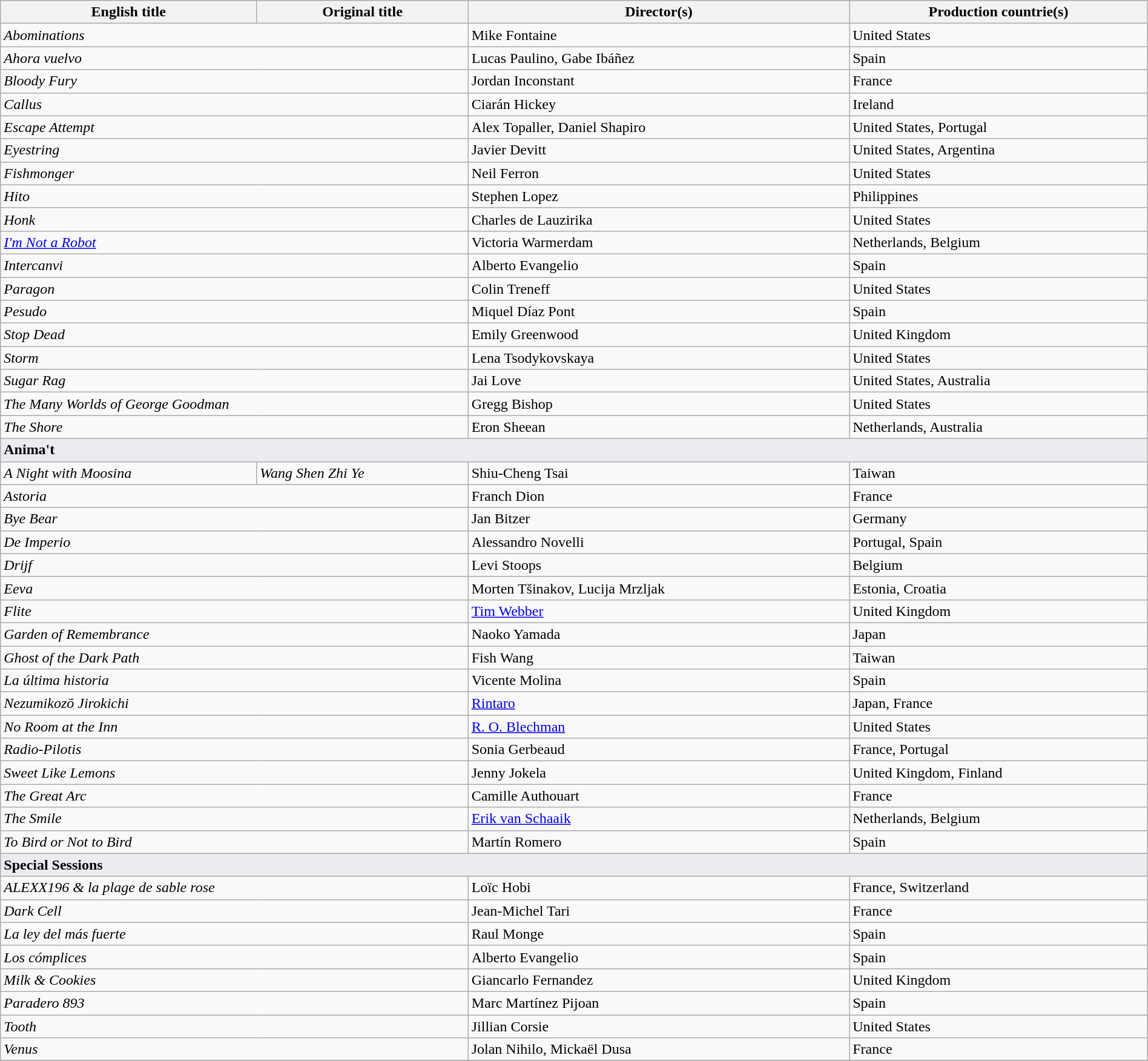<table class="sortable wikitable" style="width:100%; margin-bottom:4px" cellpadding="5">
<tr>
<th scope="col">English title</th>
<th scope="col">Original title</th>
<th scope="col">Director(s)</th>
<th scope="col">Production countrie(s)</th>
</tr>
<tr>
<td colspan="2"><em>Abominations</em></td>
<td>Mike Fontaine</td>
<td>United States</td>
</tr>
<tr>
<td colspan="2"><em>Ahora vuelvo</em></td>
<td>Lucas Paulino, Gabe Ibáñez</td>
<td>Spain</td>
</tr>
<tr>
<td colspan="2"><em>Bloody Fury</em></td>
<td>Jordan Inconstant</td>
<td>France</td>
</tr>
<tr>
<td colspan="2"><em>Callus</em></td>
<td>Ciarán Hickey</td>
<td>Ireland</td>
</tr>
<tr>
<td colspan="2"><em>Escape Attempt</em></td>
<td>Alex Topaller, Daniel Shapiro</td>
<td>United States, Portugal</td>
</tr>
<tr>
<td colspan="2"><em>Eyestring</em></td>
<td>Javier Devitt</td>
<td>United States, Argentina</td>
</tr>
<tr>
<td colspan="2"><em>Fishmonger</em></td>
<td>Neil Ferron</td>
<td>United States</td>
</tr>
<tr>
<td colspan="2"><em>Hito</em></td>
<td>Stephen Lopez</td>
<td>Philippines</td>
</tr>
<tr>
<td colspan="2"><em>Honk</em></td>
<td>Charles de Lauzirika</td>
<td>United States</td>
</tr>
<tr>
<td colspan="2"><em><a href='#'>I'm Not a Robot</a></em></td>
<td>Victoria Warmerdam</td>
<td>Netherlands, Belgium</td>
</tr>
<tr>
<td colspan="2"><em>Intercanvi</em></td>
<td>Alberto Evangelio</td>
<td>Spain</td>
</tr>
<tr>
<td colspan="2"><em>Paragon</em></td>
<td>Colin Treneff</td>
<td>United States</td>
</tr>
<tr>
<td colspan="2"><em>Pesudo</em></td>
<td>Miquel Díaz Pont</td>
<td>Spain</td>
</tr>
<tr>
<td colspan="2"><em>Stop Dead</em></td>
<td>Emily Greenwood</td>
<td>United Kingdom</td>
</tr>
<tr>
<td colspan="2"><em>Storm</em></td>
<td>Lena Tsodykovskaya</td>
<td>United States</td>
</tr>
<tr>
<td colspan="2"><em>Sugar Rag</em></td>
<td>Jai Love</td>
<td>United States, Australia</td>
</tr>
<tr>
<td colspan="2"><em>The Many Worlds of George Goodman</em></td>
<td>Gregg Bishop</td>
<td>United States</td>
</tr>
<tr>
<td colspan="2"><em>The Shore</em></td>
<td>Eron Sheean</td>
<td>Netherlands, Australia</td>
</tr>
<tr>
<td colspan=4 class="center" style="padding-center:120px; background-color:#EAECF0"><strong>Anima't</strong></td>
</tr>
<tr>
<td><em>A Night with Moosina</em></td>
<td><em>Wang Shen Zhi Ye</em></td>
<td>Shiu-Cheng Tsai</td>
<td>Taiwan</td>
</tr>
<tr>
<td colspan="2"><em>Astoria</em></td>
<td>Franch Dion</td>
<td>France</td>
</tr>
<tr>
<td colspan="2"><em>Bye Bear</em></td>
<td>Jan Bitzer</td>
<td>Germany</td>
</tr>
<tr>
<td colspan="2"><em>De Imperio</em></td>
<td>Alessandro Novelli</td>
<td>Portugal, Spain</td>
</tr>
<tr>
<td colspan="2"><em>Drijf</em></td>
<td>Levi Stoops</td>
<td>Belgium</td>
</tr>
<tr>
<td colspan="2"><em>Eeva</em></td>
<td>Morten Tšinakov, Lucija Mrzljak</td>
<td>Estonia, Croatia</td>
</tr>
<tr>
<td colspan="2"><em>Flite</em></td>
<td><a href='#'>Tim Webber</a></td>
<td>United Kingdom</td>
</tr>
<tr>
<td colspan="2"><em>Garden of Remembrance</em></td>
<td>Naoko Yamada</td>
<td>Japan</td>
</tr>
<tr>
<td colspan="2"><em>Ghost of the Dark Path</em></td>
<td>Fish Wang</td>
<td>Taiwan</td>
</tr>
<tr>
<td colspan="2"><em>La última historia</em></td>
<td>Vicente Molina</td>
<td>Spain</td>
</tr>
<tr>
<td colspan="2"><em>Nezumikozō Jirokichi</em></td>
<td><a href='#'>Rintaro</a></td>
<td>Japan, France</td>
</tr>
<tr>
<td colspan="2"><em>No Room at the Inn</em></td>
<td><a href='#'>R. O. Blechman</a></td>
<td>United States</td>
</tr>
<tr>
<td colspan="2"><em>Radio-Pilotis</em></td>
<td>Sonia Gerbeaud</td>
<td>France, Portugal</td>
</tr>
<tr>
<td colspan="2"><em>Sweet Like Lemons</em></td>
<td>Jenny Jokela</td>
<td>United Kingdom, Finland</td>
</tr>
<tr>
<td colspan="2"><em>The Great Arc</em></td>
<td>Camille Authouart</td>
<td>France</td>
</tr>
<tr>
<td colspan="2"><em>The Smile</em></td>
<td><a href='#'>Erik van Schaaik</a></td>
<td>Netherlands, Belgium</td>
</tr>
<tr>
<td colspan="2"><em>To Bird or Not to Bird</em></td>
<td>Martín Romero</td>
<td>Spain</td>
</tr>
<tr>
<td colspan=4 class="center" style="padding-center:120px; background-color:#EAECF0"><strong>Special Sessions</strong></td>
</tr>
<tr>
<td colspan="2"><em>ALEXX196 & la plage de sable rose</em></td>
<td>Loïc Hobi</td>
<td>France, Switzerland</td>
</tr>
<tr>
<td colspan="2"><em>Dark Cell</em></td>
<td>Jean-Michel Tari</td>
<td>France</td>
</tr>
<tr>
<td colspan="2"><em>La ley del más fuerte</em></td>
<td>Raul Monge</td>
<td>Spain</td>
</tr>
<tr>
<td colspan="2"><em>Los cómplices</em></td>
<td>Alberto Evangelio</td>
<td>Spain</td>
</tr>
<tr>
<td colspan="2"><em>Milk & Cookies</em></td>
<td>Giancarlo Fernandez</td>
<td>United Kingdom</td>
</tr>
<tr>
<td colspan="2"><em>Paradero 893</em></td>
<td>Marc Martínez Pijoan</td>
<td>Spain</td>
</tr>
<tr>
<td colspan="2"><em>Tooth</em></td>
<td>Jillian Corsie</td>
<td>United States</td>
</tr>
<tr>
<td colspan="2"><em>Venus</em></td>
<td>Jolan Nihilo, Mickaël Dusa</td>
<td>France</td>
</tr>
<tr>
</tr>
</table>
